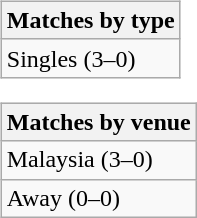<table>
<tr valign=top>
<td><br><table class=wikitable>
<tr>
<th>Matches by type</th>
</tr>
<tr>
<td>Singles (3–0)</td>
</tr>
</table>
<table class=wikitable>
<tr>
<th>Matches by venue</th>
</tr>
<tr>
<td>Malaysia (3–0)</td>
</tr>
<tr>
<td>Away (0–0)</td>
</tr>
</table>
</td>
</tr>
</table>
